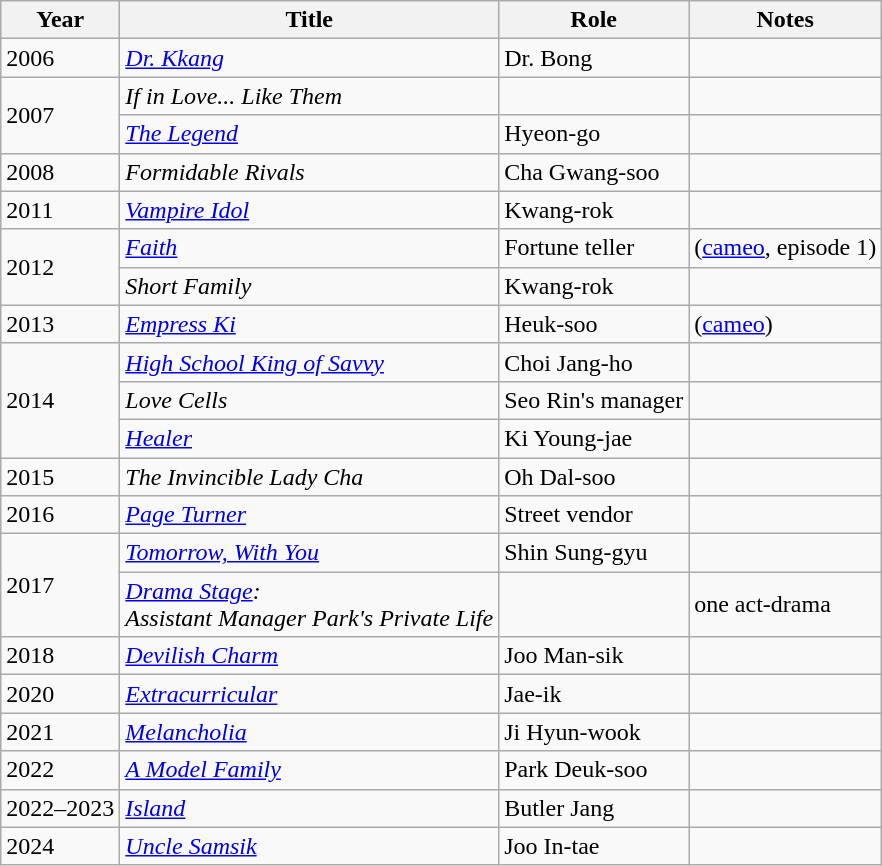<table class="wikitable sortable">
<tr>
<th>Year</th>
<th>Title</th>
<th>Role</th>
<th>Notes</th>
</tr>
<tr>
<td>2006</td>
<td><em><a href='#'>Dr. Kkang</a></em></td>
<td>Dr. Bong</td>
<td></td>
</tr>
<tr>
<td rowspan=2>2007</td>
<td><em>If in Love... Like Them</em></td>
<td></td>
<td></td>
</tr>
<tr>
<td><em><a href='#'>The Legend</a></em></td>
<td>Hyeon-go</td>
<td></td>
</tr>
<tr>
<td>2008</td>
<td><em>Formidable Rivals</em></td>
<td>Cha Gwang-soo</td>
<td></td>
</tr>
<tr>
<td>2011</td>
<td><em><a href='#'>Vampire Idol</a></em></td>
<td>Kwang-rok</td>
<td></td>
</tr>
<tr>
<td rowspan=2>2012</td>
<td><em><a href='#'>Faith</a></em></td>
<td>Fortune teller</td>
<td>(<a href='#'>cameo</a>, episode 1)</td>
</tr>
<tr>
<td><em>Short Family</em></td>
<td>Kwang-rok</td>
<td></td>
</tr>
<tr>
<td>2013</td>
<td><em><a href='#'>Empress Ki</a></em></td>
<td>Heuk-soo</td>
<td>(<a href='#'>cameo</a>)</td>
</tr>
<tr>
<td rowspan=3>2014</td>
<td><em><a href='#'>High School King of Savvy</a></em></td>
<td>Choi Jang-ho</td>
<td></td>
</tr>
<tr>
<td><em>Love Cells</em></td>
<td>Seo Rin's manager</td>
<td></td>
</tr>
<tr>
<td><em><a href='#'>Healer</a></em></td>
<td>Ki Young-jae</td>
<td></td>
</tr>
<tr>
<td>2015</td>
<td><em>The Invincible Lady Cha</em></td>
<td>Oh Dal-soo</td>
<td></td>
</tr>
<tr>
<td>2016</td>
<td><a href='#'><em>Page Turner</em></a></td>
<td>Street vendor</td>
<td></td>
</tr>
<tr>
<td rowspan=2>2017</td>
<td><em><a href='#'>Tomorrow, With You</a></em></td>
<td>Shin Sung-gyu</td>
<td></td>
</tr>
<tr>
<td><em><a href='#'>Drama Stage</a>:</em><br><em>Assistant Manager Park's Private Life</em></td>
<td></td>
<td>one act-drama</td>
</tr>
<tr>
<td>2018</td>
<td><em><a href='#'>Devilish Charm</a></em></td>
<td>Joo Man-sik</td>
<td></td>
</tr>
<tr>
<td>2020</td>
<td><em><a href='#'>Extracurricular</a></em></td>
<td>Jae-ik</td>
<td></td>
</tr>
<tr>
<td>2021</td>
<td><em><a href='#'>Melancholia</a></em></td>
<td>Ji Hyun-wook</td>
<td></td>
</tr>
<tr>
<td>2022</td>
<td><em><a href='#'>A Model Family</a></em></td>
<td>Park Deuk-soo</td>
<td></td>
</tr>
<tr>
<td>2022–2023</td>
<td><em><a href='#'>Island</a></em></td>
<td>Butler Jang</td>
<td></td>
</tr>
<tr>
<td>2024</td>
<td><em><a href='#'>Uncle Samsik</a></em></td>
<td>Joo In-tae</td>
<td></td>
</tr>
</table>
